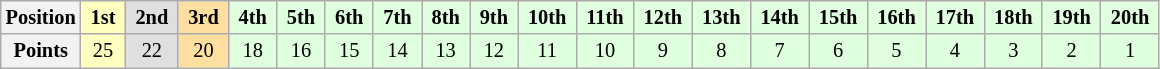<table class="wikitable" style="font-size:85%; text-align:center">
<tr>
<th>Position</th>
<td style="background:#ffffbf;"> <strong>1st</strong> </td>
<td style="background:#dfdfdf;"> <strong>2nd</strong> </td>
<td style="background:#ffdf9f;"> <strong>3rd</strong> </td>
<td style="background:#dfffdf;"> <strong>4th</strong> </td>
<td style="background:#dfffdf;"> <strong>5th</strong> </td>
<td style="background:#dfffdf;"> <strong>6th</strong> </td>
<td style="background:#dfffdf;"> <strong>7th</strong> </td>
<td style="background:#dfffdf;"> <strong>8th</strong> </td>
<td style="background:#dfffdf;"> <strong>9th</strong> </td>
<td style="background:#dfffdf;"> <strong>10th</strong> </td>
<td style="background:#dfffdf;"> <strong>11th</strong> </td>
<td style="background:#dfffdf;"> <strong>12th</strong> </td>
<td style="background:#dfffdf;"> <strong>13th</strong> </td>
<td style="background:#dfffdf;"> <strong>14th</strong> </td>
<td style="background:#dfffdf;"> <strong>15th</strong> </td>
<td style="background:#dfffdf;"> <strong>16th</strong> </td>
<td style="background:#dfffdf;"> <strong>17th</strong> </td>
<td style="background:#dfffdf;"> <strong>18th</strong> </td>
<td style="background:#dfffdf;"> <strong>19th</strong> </td>
<td style="background:#dfffdf;"> <strong>20th</strong> </td>
</tr>
<tr>
<th>Points</th>
<td style="background:#ffffbf;">25</td>
<td style="background:#dfdfdf;">22</td>
<td style="background:#ffdf9f;">20</td>
<td style="background:#dfffdf;">18</td>
<td style="background:#dfffdf;">16</td>
<td style="background:#dfffdf;">15</td>
<td style="background:#dfffdf;">14</td>
<td style="background:#dfffdf;">13</td>
<td style="background:#dfffdf;">12</td>
<td style="background:#dfffdf;">11</td>
<td style="background:#dfffdf;">10</td>
<td style="background:#dfffdf;">9</td>
<td style="background:#dfffdf;">8</td>
<td style="background:#dfffdf;">7</td>
<td style="background:#dfffdf;">6</td>
<td style="background:#dfffdf;">5</td>
<td style="background:#dfffdf;">4</td>
<td style="background:#dfffdf;">3</td>
<td style="background:#dfffdf;">2</td>
<td style="background:#dfffdf;">1</td>
</tr>
</table>
